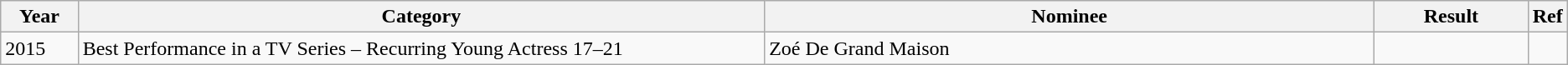<table class="wikitable">
<tr>
<th width=5%>Year</th>
<th width=45%>Category</th>
<th width=40%>Nominee</th>
<th width=10%>Result</th>
<th width=3%>Ref</th>
</tr>
<tr>
<td>2015</td>
<td>Best Performance in a TV Series – Recurring Young Actress 17–21</td>
<td>Zoé De Grand Maison</td>
<td></td>
<td></td>
</tr>
</table>
